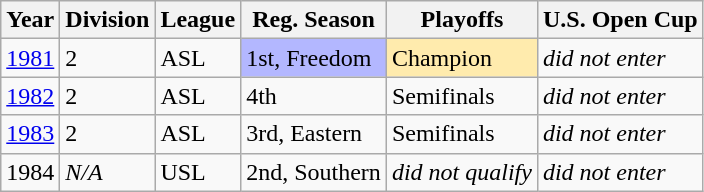<table class="wikitable">
<tr>
<th>Year</th>
<th>Division</th>
<th>League</th>
<th>Reg. Season</th>
<th>Playoffs</th>
<th>U.S. Open Cup</th>
</tr>
<tr>
<td><a href='#'>1981</a></td>
<td>2</td>
<td>ASL</td>
<td bgcolor="B3B7FF">1st, Freedom</td>
<td bgcolor="FFEBAD">Champion</td>
<td><em>did not enter</em></td>
</tr>
<tr>
<td><a href='#'>1982</a></td>
<td>2</td>
<td>ASL</td>
<td>4th</td>
<td>Semifinals</td>
<td><em>did not enter</em></td>
</tr>
<tr>
<td><a href='#'>1983</a></td>
<td>2</td>
<td>ASL</td>
<td>3rd, Eastern</td>
<td>Semifinals</td>
<td><em>did not enter</em></td>
</tr>
<tr>
<td>1984</td>
<td><em>N/A</em></td>
<td>USL</td>
<td>2nd, Southern</td>
<td><em>did not qualify</em></td>
<td><em>did not enter</em></td>
</tr>
</table>
